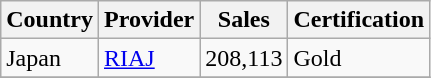<table class="wikitable" border="1">
<tr>
<th>Country</th>
<th>Provider</th>
<th>Sales</th>
<th>Certification</th>
</tr>
<tr>
<td>Japan</td>
<td><a href='#'>RIAJ</a></td>
<td>208,113</td>
<td>Gold</td>
</tr>
<tr>
</tr>
</table>
